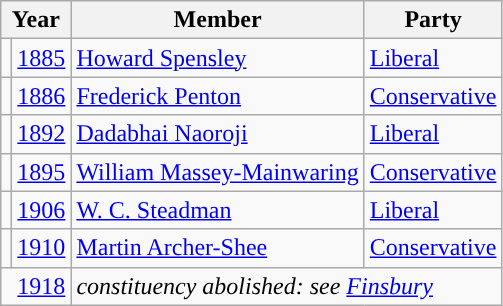<table class="wikitable">
<tr>
<th colspan="2">Year</th>
<th>Member</th>
<th>Party</th>
</tr>
<tr>
<td style="color:inherit;background-color: "></td>
<td><a href='#'>1885</a></td>
<td><a href='#'>Howard Spensley</a></td>
<td><a href='#'>Liberal</a></td>
</tr>
<tr>
<td style="color:inherit;background-color: "></td>
<td><a href='#'>1886</a></td>
<td><a href='#'>Frederick Penton</a></td>
<td><a href='#'>Conservative</a></td>
</tr>
<tr>
<td style="color:inherit;background-color: "></td>
<td><a href='#'>1892</a></td>
<td><a href='#'>Dadabhai Naoroji</a></td>
<td><a href='#'>Liberal</a></td>
</tr>
<tr>
<td style="color:inherit;background-color: "></td>
<td><a href='#'>1895</a></td>
<td><a href='#'>William Massey-Mainwaring</a></td>
<td><a href='#'>Conservative</a></td>
</tr>
<tr>
<td style="color:inherit;background-color: "></td>
<td><a href='#'>1906</a></td>
<td><a href='#'>W. C. Steadman</a></td>
<td><a href='#'>Liberal</a></td>
</tr>
<tr>
<td style="color:inherit;background-color: "></td>
<td><a href='#'>1910</a></td>
<td><a href='#'>Martin Archer-Shee</a></td>
<td><a href='#'>Conservative</a></td>
</tr>
<tr>
<td colspan="2" style="text-align:right;"><a href='#'>1918</a></td>
<td colspan="2"><em>constituency abolished: see <a href='#'>Finsbury</a></em></td>
</tr>
</table>
